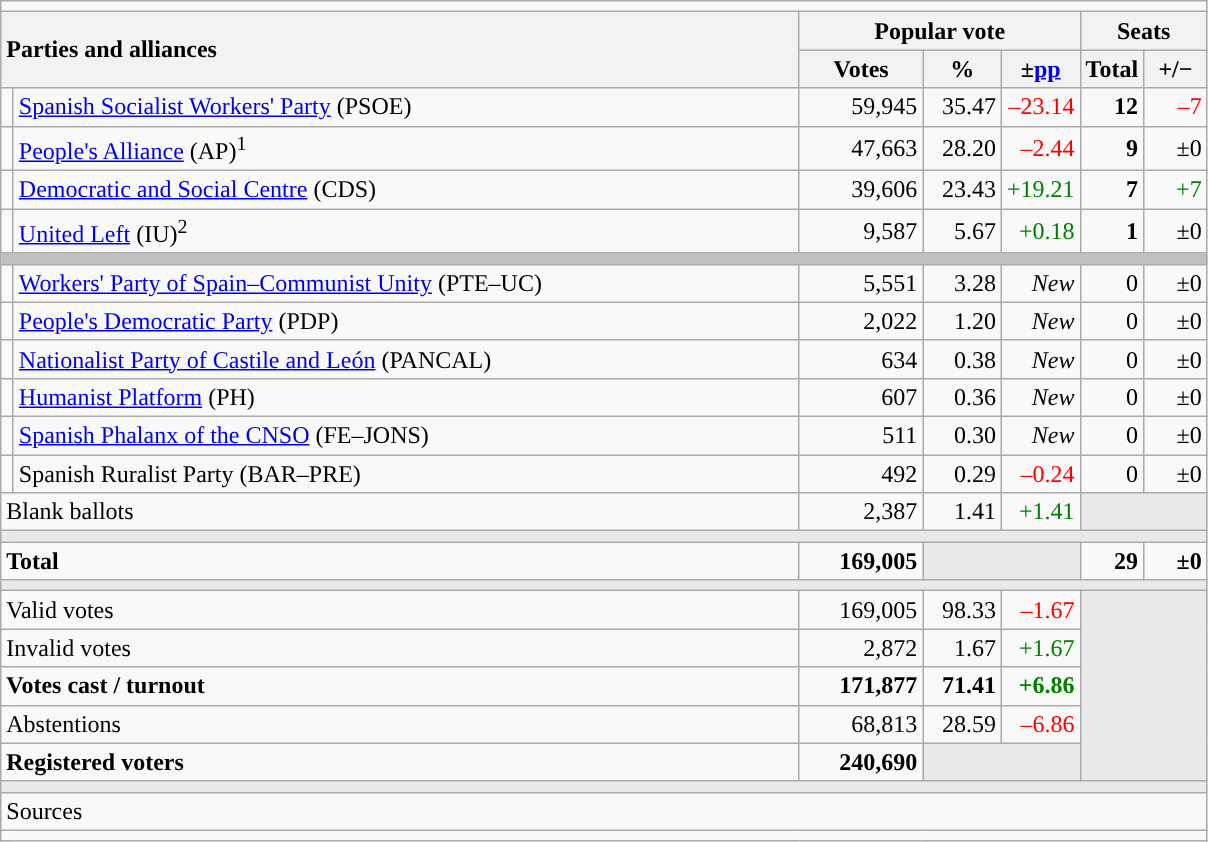<table class="wikitable" style="text-align:right;">
<tr>
<td colspan="7"></td>
</tr>
<tr>
<th style="text-align:left;" rowspan="2" colspan="2" width="525">Parties and alliances</th>
<th colspan="3">Popular vote</th>
<th colspan="2">Seats</th>
</tr>
<tr>
<th width="75">Votes</th>
<th width="45">%</th>
<th width="45">±<a href='#'>pp</a></th>
<th width="35">Total</th>
<th width="35">+/−</th>
</tr>
<tr>
<td width="1" style="color:inherit;background:"></td>
<td align="left"><a href='#'>Spanish Socialist Workers' Party</a> (PSOE)</td>
<td>59,945</td>
<td>35.47</td>
<td style="color:red;">–23.14</td>
<td><strong>12</strong></td>
<td style="color:red;">–7</td>
</tr>
<tr>
<td style="color:inherit;background:"></td>
<td align="left"><a href='#'>People's Alliance</a> (AP)<sup>1</sup></td>
<td>47,663</td>
<td>28.20</td>
<td style="color:red;">–2.44</td>
<td><strong>9</strong></td>
<td>±0</td>
</tr>
<tr>
<td style="color:inherit;background:"></td>
<td align="left"><a href='#'>Democratic and Social Centre</a> (CDS)</td>
<td>39,606</td>
<td>23.43</td>
<td style="color:green;">+19.21</td>
<td><strong>7</strong></td>
<td style="color:green;">+7</td>
</tr>
<tr>
<td style="color:inherit;background:"></td>
<td align="left"><a href='#'>United Left</a> (IU)<sup>2</sup></td>
<td>9,587</td>
<td>5.67</td>
<td style="color:green;">+0.18</td>
<td><strong>1</strong></td>
<td>±0</td>
</tr>
<tr>
<td colspan="7" bgcolor="#C0C0C0"></td>
</tr>
<tr>
<td style="color:inherit;background:"></td>
<td align="left"><a href='#'>Workers' Party of Spain–Communist Unity</a> (PTE–UC)</td>
<td>5,551</td>
<td>3.28</td>
<td><em>New</em></td>
<td>0</td>
<td>±0</td>
</tr>
<tr>
<td style="color:inherit;background:"></td>
<td align="left"><a href='#'>People's Democratic Party</a> (PDP)</td>
<td>2,022</td>
<td>1.20</td>
<td><em>New</em></td>
<td>0</td>
<td>±0</td>
</tr>
<tr>
<td style="color:inherit;background:"></td>
<td align="left"><a href='#'>Nationalist Party of Castile and León</a> (PANCAL)</td>
<td>634</td>
<td>0.38</td>
<td><em>New</em></td>
<td>0</td>
<td>±0</td>
</tr>
<tr>
<td style="color:inherit;background:"></td>
<td align="left"><a href='#'>Humanist Platform</a> (PH)</td>
<td>607</td>
<td>0.36</td>
<td><em>New</em></td>
<td>0</td>
<td>±0</td>
</tr>
<tr>
<td style="color:inherit;background:"></td>
<td align="left"><a href='#'>Spanish Phalanx of the CNSO</a> (FE–JONS)</td>
<td>511</td>
<td>0.30</td>
<td><em>New</em></td>
<td>0</td>
<td>±0</td>
</tr>
<tr>
<td style="color:inherit;background:"></td>
<td align="left">Spanish Ruralist Party (BAR–PRE)</td>
<td>492</td>
<td>0.29</td>
<td style="color:red;">–0.24</td>
<td>0</td>
<td>±0</td>
</tr>
<tr>
<td align="left" colspan="2">Blank ballots</td>
<td>2,387</td>
<td>1.41</td>
<td style="color:green;">+1.41</td>
<td bgcolor="#E9E9E9" colspan="2"></td>
</tr>
<tr>
<td colspan="7" bgcolor="#E9E9E9"></td>
</tr>
<tr style="font-weight:bold;">
<td align="left" colspan="2">Total</td>
<td>169,005</td>
<td bgcolor="#E9E9E9" colspan="2"></td>
<td>29</td>
<td>±0</td>
</tr>
<tr>
<td colspan="7" bgcolor="#E9E9E9"></td>
</tr>
<tr>
<td align="left" colspan="2">Valid votes</td>
<td>169,005</td>
<td>98.33</td>
<td style="color:red;">–1.67</td>
<td bgcolor="#E9E9E9" colspan="2" rowspan="5"></td>
</tr>
<tr>
<td align="left" colspan="2">Invalid votes</td>
<td>2,872</td>
<td>1.67</td>
<td style="color:green;">+1.67</td>
</tr>
<tr style="font-weight:bold;">
<td align="left" colspan="2">Votes cast / turnout</td>
<td>171,877</td>
<td>71.41</td>
<td style="color:green;">+6.86</td>
</tr>
<tr>
<td align="left" colspan="2">Abstentions</td>
<td>68,813</td>
<td>28.59</td>
<td style="color:red;">–6.86</td>
</tr>
<tr style="font-weight:bold;">
<td align="left" colspan="2">Registered voters</td>
<td>240,690</td>
<td bgcolor="#E9E9E9" colspan="2"></td>
</tr>
<tr>
<td colspan="7" bgcolor="#E9E9E9"></td>
</tr>
<tr>
<td align="left" colspan="7">Sources</td>
</tr>
<tr>
<td colspan="7" style="text-align:left; max-width:790px;"></td>
</tr>
</table>
